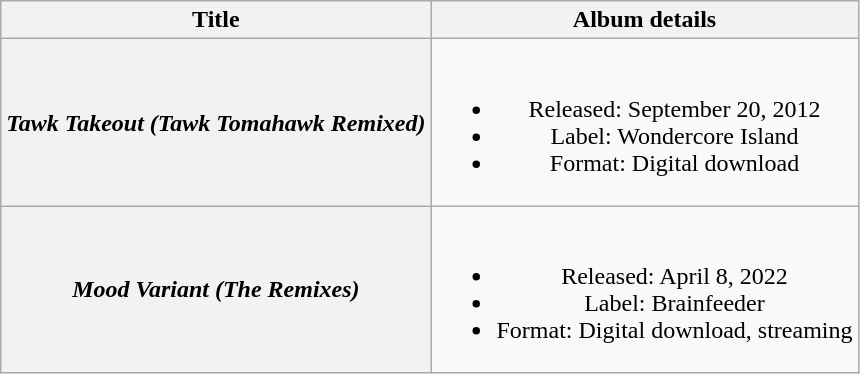<table class="wikitable plainrowheaders" style="text-align:center;">
<tr>
<th scope="col">Title</th>
<th scope="col">Album details</th>
</tr>
<tr>
<th scope="row"><em>Tawk Takeout (Tawk Tomahawk Remixed)</em></th>
<td><br><ul><li>Released: September 20, 2012</li><li>Label: Wondercore Island</li><li>Format: Digital download</li></ul></td>
</tr>
<tr>
<th scope="row"><em>Mood Variant (The Remixes)</em></th>
<td><br><ul><li>Released: April 8, 2022</li><li>Label: Brainfeeder</li><li>Format: Digital download, streaming</li></ul></td>
</tr>
</table>
